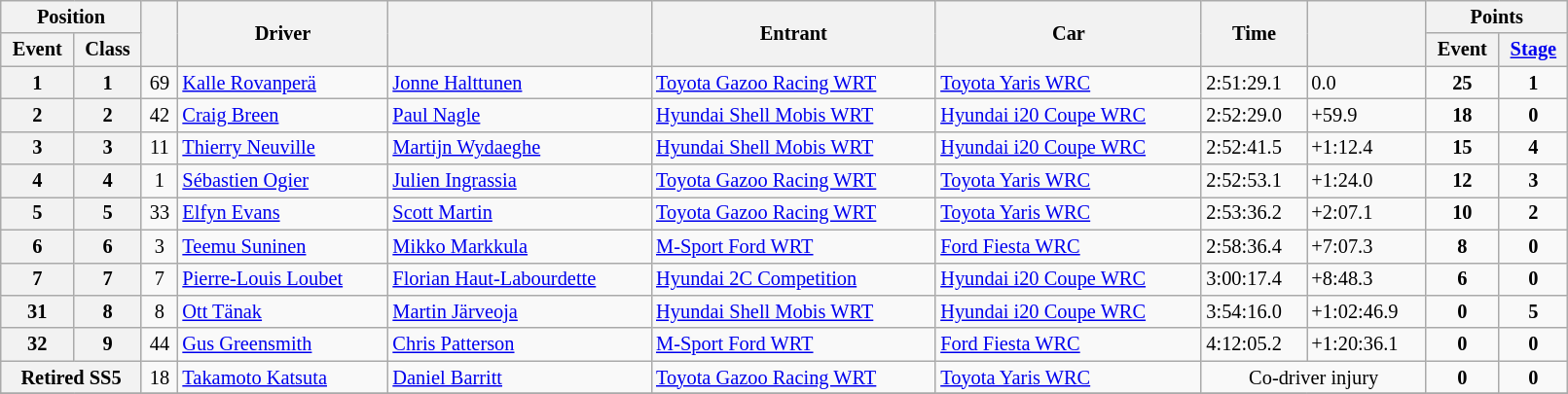<table class="wikitable" width=85% style="font-size: 85%;">
<tr>
<th colspan="2">Position</th>
<th rowspan="2"></th>
<th rowspan="2">Driver</th>
<th rowspan="2"></th>
<th rowspan="2">Entrant</th>
<th rowspan="2">Car</th>
<th rowspan="2">Time</th>
<th rowspan="2"></th>
<th colspan="2">Points</th>
</tr>
<tr>
<th>Event</th>
<th>Class</th>
<th>Event</th>
<th><a href='#'>Stage</a></th>
</tr>
<tr>
<th>1</th>
<th>1</th>
<td align="center">69</td>
<td><a href='#'>Kalle Rovanperä</a></td>
<td><a href='#'>Jonne Halttunen</a></td>
<td><a href='#'>Toyota Gazoo Racing WRT</a></td>
<td><a href='#'>Toyota Yaris WRC</a></td>
<td>2:51:29.1</td>
<td>0.0</td>
<td align="center"><strong>25</strong></td>
<td align="center"><strong>1</strong></td>
</tr>
<tr>
<th>2</th>
<th>2</th>
<td align="center">42</td>
<td><a href='#'>Craig Breen</a></td>
<td><a href='#'>Paul Nagle</a></td>
<td><a href='#'>Hyundai Shell Mobis WRT</a></td>
<td><a href='#'>Hyundai i20 Coupe WRC</a></td>
<td>2:52:29.0</td>
<td>+59.9</td>
<td align="center"><strong>18</strong></td>
<td align="center"><strong>0</strong></td>
</tr>
<tr>
<th>3</th>
<th>3</th>
<td align="center">11</td>
<td><a href='#'>Thierry Neuville</a></td>
<td><a href='#'>Martijn Wydaeghe</a></td>
<td><a href='#'>Hyundai Shell Mobis WRT</a></td>
<td><a href='#'>Hyundai i20 Coupe WRC</a></td>
<td>2:52:41.5</td>
<td>+1:12.4</td>
<td align="center"><strong>15</strong></td>
<td align="center"><strong>4</strong></td>
</tr>
<tr>
<th>4</th>
<th>4</th>
<td align="center">1</td>
<td><a href='#'>Sébastien Ogier</a></td>
<td><a href='#'>Julien Ingrassia</a></td>
<td><a href='#'>Toyota Gazoo Racing WRT</a></td>
<td><a href='#'>Toyota Yaris WRC</a></td>
<td>2:52:53.1</td>
<td>+1:24.0</td>
<td align="center"><strong>12</strong></td>
<td align="center"><strong>3</strong></td>
</tr>
<tr>
<th>5</th>
<th>5</th>
<td align="center">33</td>
<td><a href='#'>Elfyn Evans</a></td>
<td><a href='#'>Scott Martin</a></td>
<td><a href='#'>Toyota Gazoo Racing WRT</a></td>
<td><a href='#'>Toyota Yaris WRC</a></td>
<td>2:53:36.2</td>
<td>+2:07.1</td>
<td align="center"><strong>10</strong></td>
<td align="center"><strong>2</strong></td>
</tr>
<tr>
<th>6</th>
<th>6</th>
<td align="center">3</td>
<td><a href='#'>Teemu Suninen</a></td>
<td><a href='#'>Mikko Markkula</a></td>
<td><a href='#'>M-Sport Ford WRT</a></td>
<td><a href='#'>Ford Fiesta WRC</a></td>
<td>2:58:36.4</td>
<td>+7:07.3</td>
<td align="center"><strong>8</strong></td>
<td align="center"><strong>0</strong></td>
</tr>
<tr>
<th>7</th>
<th>7</th>
<td align="center">7</td>
<td><a href='#'>Pierre-Louis Loubet</a></td>
<td><a href='#'>Florian Haut-Labourdette</a></td>
<td><a href='#'>Hyundai 2C Competition</a></td>
<td><a href='#'>Hyundai i20 Coupe WRC</a></td>
<td>3:00:17.4</td>
<td>+8:48.3</td>
<td align="center"><strong>6</strong></td>
<td align="center"><strong>0</strong></td>
</tr>
<tr>
<th>31</th>
<th>8</th>
<td align="center">8</td>
<td><a href='#'>Ott Tänak</a></td>
<td><a href='#'>Martin Järveoja</a></td>
<td><a href='#'>Hyundai Shell Mobis WRT</a></td>
<td><a href='#'>Hyundai i20 Coupe WRC</a></td>
<td>3:54:16.0</td>
<td>+1:02:46.9</td>
<td align="center"><strong>0</strong></td>
<td align="center"><strong>5</strong></td>
</tr>
<tr>
<th>32</th>
<th>9</th>
<td align="center">44</td>
<td><a href='#'>Gus Greensmith</a></td>
<td><a href='#'>Chris Patterson</a></td>
<td><a href='#'>M-Sport Ford WRT</a></td>
<td><a href='#'>Ford Fiesta WRC</a></td>
<td>4:12:05.2</td>
<td>+1:20:36.1</td>
<td align="center"><strong>0</strong></td>
<td align="center"><strong>0</strong></td>
</tr>
<tr>
<th colspan="2">Retired SS5</th>
<td align="center">18</td>
<td><a href='#'>Takamoto Katsuta</a></td>
<td><a href='#'>Daniel Barritt</a></td>
<td><a href='#'>Toyota Gazoo Racing WRT</a></td>
<td><a href='#'>Toyota Yaris WRC</a></td>
<td colspan="2" align="center">Co-driver injury</td>
<td align="center"><strong>0</strong></td>
<td align="center"><strong>0</strong></td>
</tr>
<tr>
</tr>
</table>
